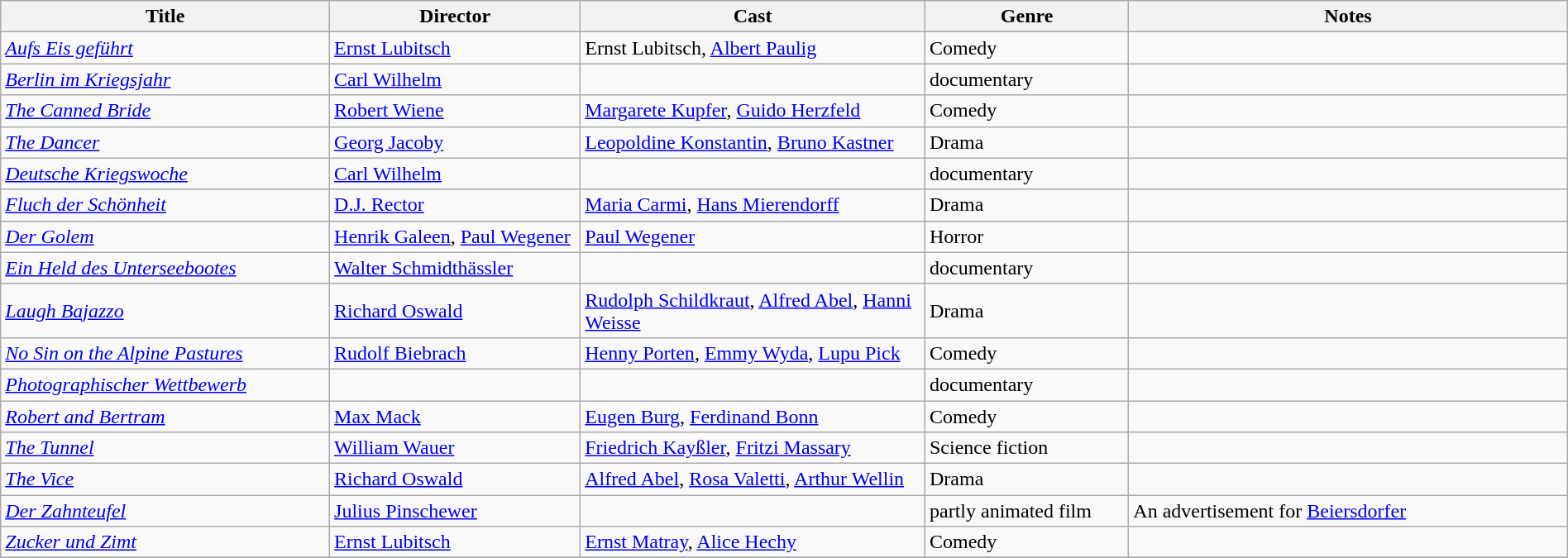<table class="wikitable" width= "100%">
<tr>
<th width=21%>Title</th>
<th width=16%>Director</th>
<th width=22%>Cast</th>
<th width=13%>Genre</th>
<th width=28%>Notes</th>
</tr>
<tr>
<td><em><a href='#'>Aufs Eis geführt</a></em></td>
<td><a href='#'>Ernst Lubitsch</a></td>
<td>Ernst Lubitsch, <a href='#'>Albert Paulig</a></td>
<td>Comedy</td>
<td></td>
</tr>
<tr>
<td><em><a href='#'>Berlin im Kriegsjahr</a></em></td>
<td><a href='#'>Carl Wilhelm</a></td>
<td></td>
<td>documentary</td>
<td></td>
</tr>
<tr>
<td><em><a href='#'>The Canned Bride</a></em></td>
<td><a href='#'>Robert Wiene</a></td>
<td><a href='#'>Margarete Kupfer</a>, <a href='#'>Guido Herzfeld</a></td>
<td>Comedy</td>
<td></td>
</tr>
<tr>
<td><em><a href='#'>The Dancer</a></em></td>
<td><a href='#'>Georg Jacoby</a></td>
<td><a href='#'>Leopoldine Konstantin</a>, <a href='#'>Bruno Kastner</a></td>
<td>Drama</td>
<td></td>
</tr>
<tr>
<td><em><a href='#'>Deutsche Kriegswoche</a></em></td>
<td><a href='#'>Carl Wilhelm</a></td>
<td></td>
<td>documentary</td>
<td></td>
</tr>
<tr>
<td><em><a href='#'>Fluch der Schönheit</a></em></td>
<td><a href='#'>D.J. Rector</a></td>
<td><a href='#'>Maria Carmi</a>, <a href='#'>Hans Mierendorff</a></td>
<td>Drama</td>
<td></td>
</tr>
<tr>
<td><em><a href='#'>Der Golem</a></em></td>
<td><a href='#'>Henrik Galeen</a>, <a href='#'>Paul Wegener</a></td>
<td><a href='#'>Paul Wegener</a></td>
<td>Horror</td>
<td></td>
</tr>
<tr>
<td><em><a href='#'>Ein Held des Unterseebootes</a></em></td>
<td><a href='#'>Walter Schmidthässler</a></td>
<td></td>
<td>documentary</td>
<td></td>
</tr>
<tr>
<td><em><a href='#'>Laugh Bajazzo</a></em></td>
<td><a href='#'>Richard Oswald</a></td>
<td><a href='#'>Rudolph Schildkraut</a>, <a href='#'>Alfred Abel</a>, <a href='#'>Hanni Weisse</a></td>
<td>Drama</td>
<td></td>
</tr>
<tr>
<td><em><a href='#'>No Sin on the Alpine Pastures</a></em></td>
<td><a href='#'>Rudolf Biebrach</a></td>
<td><a href='#'>Henny Porten</a>, <a href='#'>Emmy Wyda</a>, <a href='#'>Lupu Pick</a></td>
<td>Comedy</td>
<td></td>
</tr>
<tr>
<td><em><a href='#'>Photographischer Wettbewerb</a></em></td>
<td></td>
<td></td>
<td>documentary</td>
<td></td>
</tr>
<tr>
<td><em><a href='#'>Robert and Bertram</a></em></td>
<td><a href='#'>Max Mack</a></td>
<td><a href='#'>Eugen Burg</a>, <a href='#'>Ferdinand Bonn</a></td>
<td>Comedy</td>
<td></td>
</tr>
<tr>
<td><em><a href='#'>The Tunnel</a></em></td>
<td><a href='#'>William Wauer</a></td>
<td><a href='#'>Friedrich Kayßler</a>, <a href='#'>Fritzi Massary</a></td>
<td>Science fiction</td>
<td></td>
</tr>
<tr>
<td><em><a href='#'>The Vice</a></em></td>
<td><a href='#'>Richard Oswald</a></td>
<td><a href='#'>Alfred Abel</a>, <a href='#'>Rosa Valetti</a>, <a href='#'>Arthur Wellin</a></td>
<td>Drama</td>
<td></td>
</tr>
<tr>
<td><em><a href='#'>Der Zahnteufel</a></em></td>
<td><a href='#'>Julius Pinschewer</a></td>
<td></td>
<td>partly animated film</td>
<td>An advertisement for <a href='#'>Beiersdorfer</a> </td>
</tr>
<tr>
<td><em><a href='#'>Zucker und Zimt</a></em></td>
<td><a href='#'>Ernst Lubitsch</a></td>
<td><a href='#'>Ernst Matray</a>, <a href='#'>Alice Hechy</a></td>
<td>Comedy</td>
<td></td>
</tr>
<tr>
</tr>
</table>
